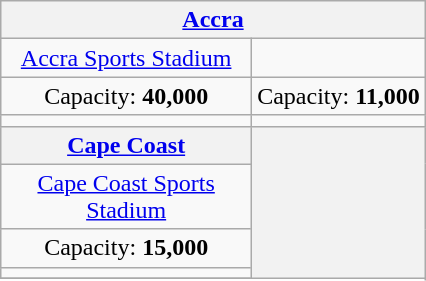<table class="wikitable" style="margin:1em auto; text-align:center">
<tr>
<th colspan=2><a href='#'>Accra</a></th>
</tr>
<tr>
<td><a href='#'>Accra Sports Stadium</a></td>
<td></td>
</tr>
<tr>
<td>Capacity: <strong>40,000</strong></td>
<td>Capacity: <strong>11,000</strong></td>
</tr>
<tr>
<td></td>
<td></td>
</tr>
<tr>
<th width=160><a href='#'>Cape Coast</a></th>
<th rowspan=8><br></th>
</tr>
<tr>
<td><a href='#'>Cape Coast Sports Stadium</a></td>
</tr>
<tr>
<td>Capacity: <strong>15,000</strong></td>
</tr>
<tr>
<td></td>
</tr>
<tr>
</tr>
</table>
